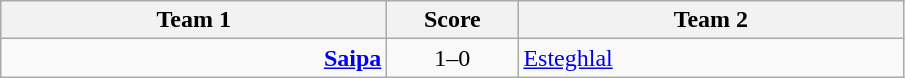<table class="wikitable" style="text-align:center">
<tr>
<th width=250>Team 1</th>
<th width=80>Score</th>
<th width=250>Team 2</th>
</tr>
<tr>
<td style= text-align:right;"><strong><a href='#'>Saipa</a></strong></td>
<td>1–0</td>
<td style= text-align:left;"><a href='#'>Esteghlal</a></td>
</tr>
</table>
